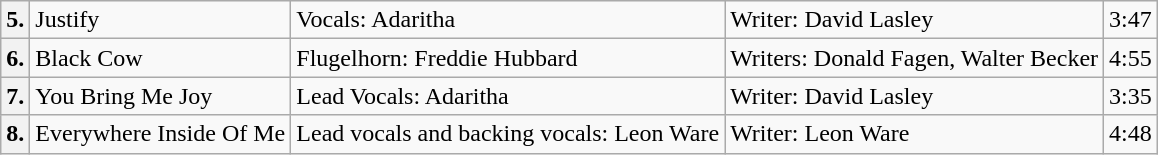<table class="wikitable">
<tr>
<th>5.</th>
<td>Justify</td>
<td>Vocals: Adaritha</td>
<td>Writer: David Lasley</td>
<td>3:47</td>
</tr>
<tr>
<th>6.</th>
<td>Black Cow</td>
<td>Flugelhorn: Freddie Hubbard</td>
<td>Writers: Donald Fagen, Walter Becker</td>
<td>4:55</td>
</tr>
<tr>
<th>7.</th>
<td>You Bring Me Joy</td>
<td>Lead Vocals: Adaritha</td>
<td>Writer: David Lasley</td>
<td>3:35</td>
</tr>
<tr>
<th>8.</th>
<td>Everywhere Inside Of Me</td>
<td>Lead vocals and backing vocals: Leon Ware</td>
<td>Writer: Leon Ware</td>
<td>4:48</td>
</tr>
</table>
